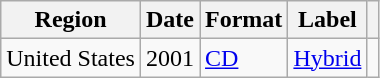<table class="wikitable plainrowheaders">
<tr>
<th scope="col">Region</th>
<th scope="col">Date</th>
<th scope="col">Format</th>
<th scope="col">Label</th>
<th scope="col"></th>
</tr>
<tr>
<td>United States</td>
<td>2001</td>
<td><a href='#'>CD</a></td>
<td><a href='#'>Hybrid</a></td>
<td></td>
</tr>
</table>
